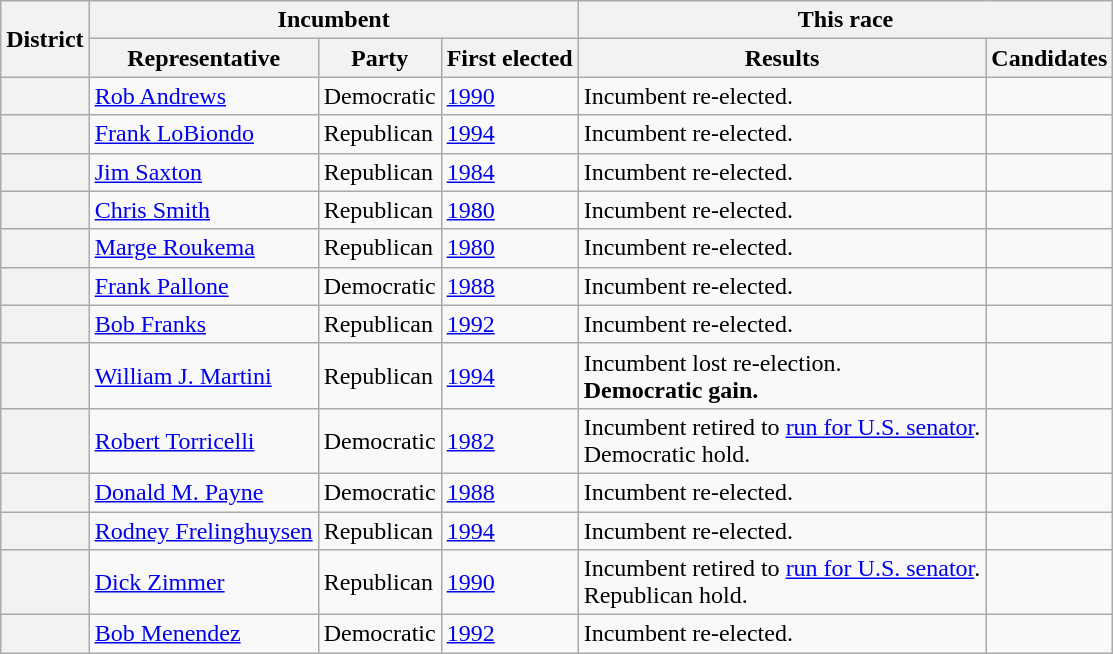<table class=wikitable>
<tr>
<th rowspan=2>District</th>
<th colspan=3>Incumbent</th>
<th colspan=2>This race</th>
</tr>
<tr>
<th>Representative</th>
<th>Party</th>
<th>First elected</th>
<th>Results</th>
<th>Candidates</th>
</tr>
<tr>
<th></th>
<td><a href='#'>Rob Andrews</a></td>
<td>Democratic</td>
<td><a href='#'>1990</a></td>
<td>Incumbent re-elected.</td>
<td nowrap><br></td>
</tr>
<tr>
<th></th>
<td><a href='#'>Frank LoBiondo</a></td>
<td>Republican</td>
<td><a href='#'>1994</a></td>
<td>Incumbent re-elected.</td>
<td nowrap><br></td>
</tr>
<tr>
<th></th>
<td><a href='#'>Jim Saxton</a></td>
<td>Republican</td>
<td><a href='#'>1984</a></td>
<td>Incumbent re-elected.</td>
<td nowrap><br></td>
</tr>
<tr>
<th></th>
<td><a href='#'>Chris Smith</a></td>
<td>Republican</td>
<td><a href='#'>1980</a></td>
<td>Incumbent re-elected.</td>
<td nowrap><br></td>
</tr>
<tr>
<th></th>
<td><a href='#'>Marge Roukema</a></td>
<td>Republican</td>
<td><a href='#'>1980</a></td>
<td>Incumbent re-elected.</td>
<td nowrap><br></td>
</tr>
<tr>
<th></th>
<td><a href='#'>Frank Pallone</a></td>
<td>Democratic</td>
<td><a href='#'>1988</a></td>
<td>Incumbent re-elected.</td>
<td nowrap><br></td>
</tr>
<tr>
<th></th>
<td><a href='#'>Bob Franks</a></td>
<td>Republican</td>
<td><a href='#'>1992</a></td>
<td>Incumbent re-elected.</td>
<td nowrap><br></td>
</tr>
<tr>
<th></th>
<td><a href='#'>William J. Martini</a></td>
<td>Republican</td>
<td><a href='#'>1994</a></td>
<td>Incumbent lost re-election.<br><strong>Democratic gain.</strong></td>
<td nowrap></td>
</tr>
<tr>
<th></th>
<td><a href='#'>Robert Torricelli</a></td>
<td>Democratic</td>
<td><a href='#'>1982</a></td>
<td>Incumbent retired to <a href='#'>run for U.S. senator</a>.<br>Democratic hold.</td>
<td nowrap></td>
</tr>
<tr>
<th></th>
<td><a href='#'>Donald M. Payne</a></td>
<td>Democratic</td>
<td><a href='#'>1988</a></td>
<td>Incumbent re-elected.</td>
<td nowrap><br></td>
</tr>
<tr>
<th></th>
<td><a href='#'>Rodney Frelinghuysen</a></td>
<td>Republican</td>
<td><a href='#'>1994</a></td>
<td>Incumbent re-elected.</td>
<td nowrap></td>
</tr>
<tr>
<th></th>
<td><a href='#'>Dick Zimmer</a></td>
<td>Republican</td>
<td><a href='#'>1990</a></td>
<td>Incumbent retired to <a href='#'>run for U.S. senator</a>.<br>Republican hold.</td>
<td nowrap><br></td>
</tr>
<tr>
<th></th>
<td><a href='#'>Bob Menendez</a></td>
<td>Democratic</td>
<td><a href='#'>1992</a></td>
<td>Incumbent re-elected.</td>
<td nowrap><br></td>
</tr>
</table>
